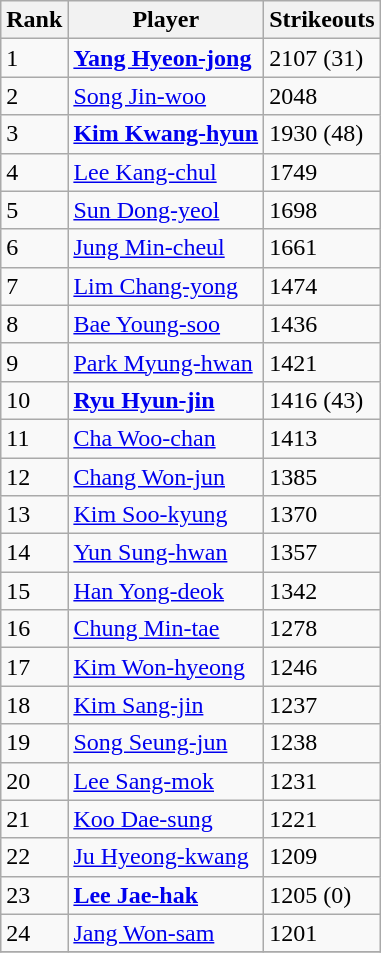<table class="wikitable" style="float:left;">
<tr>
<th>Rank</th>
<th>Player</th>
<th>Strikeouts</th>
</tr>
<tr>
<td>1</td>
<td><strong><a href='#'>Yang Hyeon-jong</a></strong></td>
<td>2107 (31)</td>
</tr>
<tr>
<td>2</td>
<td><a href='#'>Song Jin-woo</a></td>
<td>2048</td>
</tr>
<tr>
<td>3</td>
<td><strong><a href='#'>Kim Kwang-hyun</a></strong></td>
<td>1930 (48)</td>
</tr>
<tr>
<td>4</td>
<td><a href='#'>Lee Kang-chul</a></td>
<td>1749</td>
</tr>
<tr>
<td>5</td>
<td><a href='#'>Sun Dong-yeol</a></td>
<td>1698</td>
</tr>
<tr>
<td>6</td>
<td><a href='#'>Jung Min-cheul</a></td>
<td>1661</td>
</tr>
<tr>
<td>7</td>
<td><a href='#'>Lim Chang-yong</a></td>
<td>1474</td>
</tr>
<tr>
<td>8</td>
<td><a href='#'>Bae Young-soo</a></td>
<td>1436</td>
</tr>
<tr>
<td>9</td>
<td><a href='#'>Park Myung-hwan</a></td>
<td>1421</td>
</tr>
<tr>
<td>10</td>
<td><strong><a href='#'>Ryu Hyun-jin</a></strong></td>
<td>1416 (43)</td>
</tr>
<tr>
<td>11</td>
<td><a href='#'>Cha Woo-chan</a></td>
<td>1413</td>
</tr>
<tr>
<td>12</td>
<td><a href='#'>Chang Won-jun</a></td>
<td>1385</td>
</tr>
<tr>
<td>13</td>
<td><a href='#'>Kim Soo-kyung</a></td>
<td>1370</td>
</tr>
<tr>
<td>14</td>
<td><a href='#'>Yun Sung-hwan</a></td>
<td>1357</td>
</tr>
<tr>
<td>15</td>
<td><a href='#'>Han Yong-deok</a></td>
<td>1342</td>
</tr>
<tr>
<td>16</td>
<td><a href='#'>Chung Min-tae</a></td>
<td>1278</td>
</tr>
<tr>
<td>17</td>
<td><a href='#'>Kim Won-hyeong</a></td>
<td>1246</td>
</tr>
<tr>
<td>18</td>
<td><a href='#'>Kim Sang-jin</a></td>
<td>1237</td>
</tr>
<tr>
<td>19</td>
<td><a href='#'>Song Seung-jun</a></td>
<td>1238</td>
</tr>
<tr>
<td>20</td>
<td><a href='#'>Lee Sang-mok</a></td>
<td>1231</td>
</tr>
<tr>
<td>21</td>
<td><a href='#'>Koo Dae-sung</a></td>
<td>1221</td>
</tr>
<tr>
<td>22</td>
<td><a href='#'>Ju Hyeong-kwang</a></td>
<td>1209</td>
</tr>
<tr>
<td>23</td>
<td><strong><a href='#'>Lee Jae-hak</a></strong></td>
<td>1205 (0)</td>
</tr>
<tr>
<td>24</td>
<td><a href='#'>Jang Won-sam</a></td>
<td>1201</td>
</tr>
<tr>
</tr>
</table>
